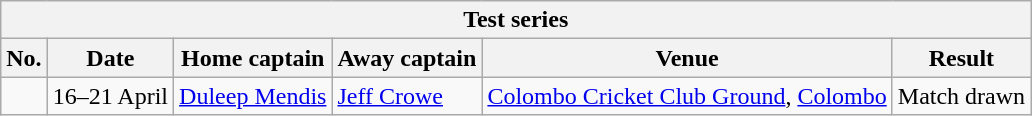<table class="wikitable">
<tr>
<th colspan="9">Test series</th>
</tr>
<tr>
<th>No.</th>
<th>Date</th>
<th>Home captain</th>
<th>Away captain</th>
<th>Venue</th>
<th>Result</th>
</tr>
<tr>
<td></td>
<td>16–21 April</td>
<td><a href='#'>Duleep Mendis</a></td>
<td><a href='#'>Jeff Crowe</a></td>
<td><a href='#'>Colombo Cricket Club Ground</a>, <a href='#'>Colombo</a></td>
<td>Match drawn</td>
</tr>
</table>
